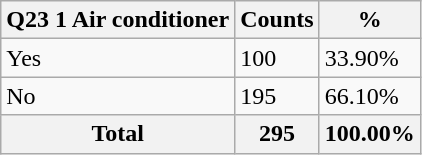<table class="wikitable sortable">
<tr>
<th>Q23 1 Air conditioner</th>
<th>Counts</th>
<th>%</th>
</tr>
<tr>
<td>Yes</td>
<td>100</td>
<td>33.90%</td>
</tr>
<tr>
<td>No</td>
<td>195</td>
<td>66.10%</td>
</tr>
<tr>
<th>Total</th>
<th>295</th>
<th>100.00%</th>
</tr>
</table>
